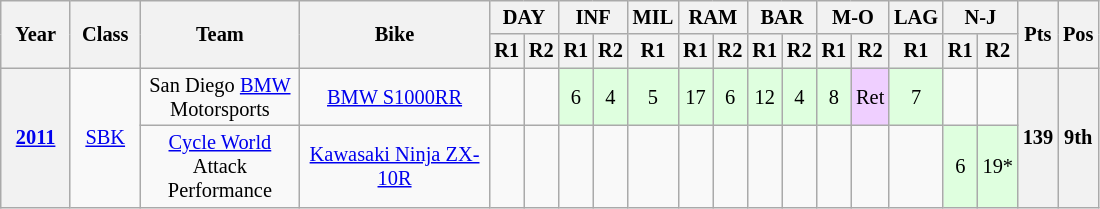<table class="wikitable" style="font-size: 85%; text-align: center">
<tr valign="top">
<th valign="middle" rowspan=2 style="width: 40px;">Year</th>
<th valign="middle" rowspan=2 style="width: 40px;">Class</th>
<th valign="middle" rowspan=2 style="width: 100px;">Team</th>
<th valign="middle" rowspan=2 style="width: 120px;">Bike</th>
<th colspan=2>DAY<br></th>
<th colspan=2>INF<br></th>
<th>MIL<br></th>
<th colspan=2>RAM<br></th>
<th colspan=2>BAR<br></th>
<th colspan=2>M-O<br></th>
<th>LAG<br></th>
<th colspan=2>N-J<br></th>
<th valign="middle" rowspan=2>Pts</th>
<th valign="middle" rowspan=2>Pos</th>
</tr>
<tr>
<th>R1</th>
<th>R2</th>
<th>R1</th>
<th>R2</th>
<th>R1</th>
<th>R1</th>
<th>R2</th>
<th>R1</th>
<th>R2</th>
<th>R1</th>
<th>R2</th>
<th>R1</th>
<th>R1</th>
<th>R2</th>
</tr>
<tr>
<th rowspan=2><a href='#'>2011</a></th>
<td rowspan=2><a href='#'>SBK</a></td>
<td>San Diego <a href='#'>BMW</a> Motorsports</td>
<td><a href='#'>BMW S1000RR</a></td>
<td></td>
<td></td>
<td style="background:#dfffdf;">6</td>
<td style="background:#dfffdf;">4</td>
<td style="background:#dfffdf;">5</td>
<td style="background:#dfffdf;">17</td>
<td style="background:#dfffdf;">6</td>
<td style="background:#dfffdf;">12</td>
<td style="background:#dfffdf;">4</td>
<td style="background:#dfffdf;">8</td>
<td style="background:#efcfff;">Ret</td>
<td style="background:#dfffdf;">7</td>
<td></td>
<td></td>
<th rowspan=2>139</th>
<th rowspan=2>9th</th>
</tr>
<tr>
<td><a href='#'>Cycle World</a> Attack Performance</td>
<td><a href='#'>Kawasaki Ninja ZX-10R</a></td>
<td></td>
<td></td>
<td></td>
<td></td>
<td></td>
<td></td>
<td></td>
<td></td>
<td></td>
<td></td>
<td></td>
<td></td>
<td style="background:#dfffdf;">6</td>
<td style="background:#dfffdf;">19*</td>
</tr>
</table>
